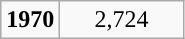<table class="wikitable" style="text-align: center">
<tr>
<td><strong>1970</strong></td>
<td scope="col" style="width: 75px;">2,724</td>
</tr>
</table>
